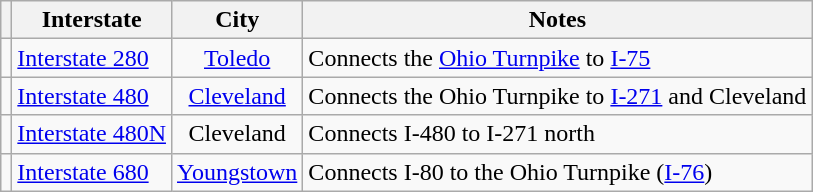<table class="wikitable">
<tr>
<th></th>
<th>Interstate</th>
<th>City</th>
<th>Notes</th>
</tr>
<tr>
<td></td>
<td><a href='#'>Interstate 280</a></td>
<td style="text-align:center;"><a href='#'>Toledo</a></td>
<td>Connects the <a href='#'>Ohio Turnpike</a> to <a href='#'>I-75</a></td>
</tr>
<tr>
<td></td>
<td><a href='#'>Interstate 480</a></td>
<td style="text-align:center;"><a href='#'>Cleveland</a></td>
<td>Connects the Ohio Turnpike to <a href='#'>I-271</a> and Cleveland</td>
</tr>
<tr>
<td></td>
<td><a href='#'>Interstate 480N</a></td>
<td style="text-align:center;">Cleveland</td>
<td>Connects I-480 to I-271 north</td>
</tr>
<tr>
<td></td>
<td><a href='#'>Interstate 680</a></td>
<td style="text-align:center;"><a href='#'>Youngstown</a></td>
<td>Connects I-80 to the Ohio Turnpike (<a href='#'>I-76</a>)</td>
</tr>
</table>
